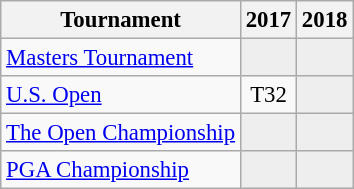<table class="wikitable" style="font-size:95%;text-align:center;">
<tr>
<th>Tournament</th>
<th>2017</th>
<th>2018</th>
</tr>
<tr>
<td align=left><a href='#'>Masters Tournament</a></td>
<td style="background:#eeeeee;"></td>
<td style="background:#eeeeee;"></td>
</tr>
<tr>
<td align=left><a href='#'>U.S. Open</a></td>
<td>T32</td>
<td style="background:#eeeeee;"></td>
</tr>
<tr>
<td align=left><a href='#'>The Open Championship</a></td>
<td style="background:#eeeeee;"></td>
<td style="background:#eeeeee;"></td>
</tr>
<tr>
<td align=left><a href='#'>PGA Championship</a></td>
<td style="background:#eeeeee;"></td>
<td style="background:#eeeeee;"></td>
</tr>
</table>
